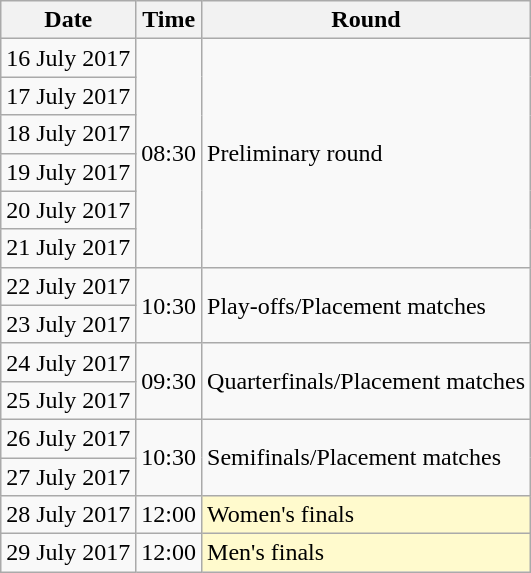<table class="wikitable">
<tr>
<th>Date</th>
<th>Time</th>
<th>Round</th>
</tr>
<tr>
<td>16 July 2017</td>
<td rowspan=6>08:30</td>
<td rowspan=6>Preliminary round</td>
</tr>
<tr>
<td>17 July 2017</td>
</tr>
<tr>
<td>18 July 2017</td>
</tr>
<tr>
<td>19 July 2017</td>
</tr>
<tr>
<td>20 July 2017</td>
</tr>
<tr>
<td>21 July 2017</td>
</tr>
<tr>
<td>22 July 2017</td>
<td rowspan=2>10:30</td>
<td rowspan=2>Play-offs/Placement matches</td>
</tr>
<tr>
<td>23 July 2017</td>
</tr>
<tr>
<td>24 July 2017</td>
<td rowspan=2>09:30</td>
<td rowspan=2>Quarterfinals/Placement matches</td>
</tr>
<tr>
<td>25 July 2017</td>
</tr>
<tr>
<td>26 July 2017</td>
<td rowspan=2>10:30</td>
<td rowspan=2>Semifinals/Placement matches</td>
</tr>
<tr>
<td>27 July 2017</td>
</tr>
<tr>
<td>28 July 2017</td>
<td>12:00</td>
<td style=background:lemonchiffon>Women's finals</td>
</tr>
<tr>
<td>29 July 2017</td>
<td>12:00</td>
<td style=background:lemonchiffon>Men's finals</td>
</tr>
</table>
